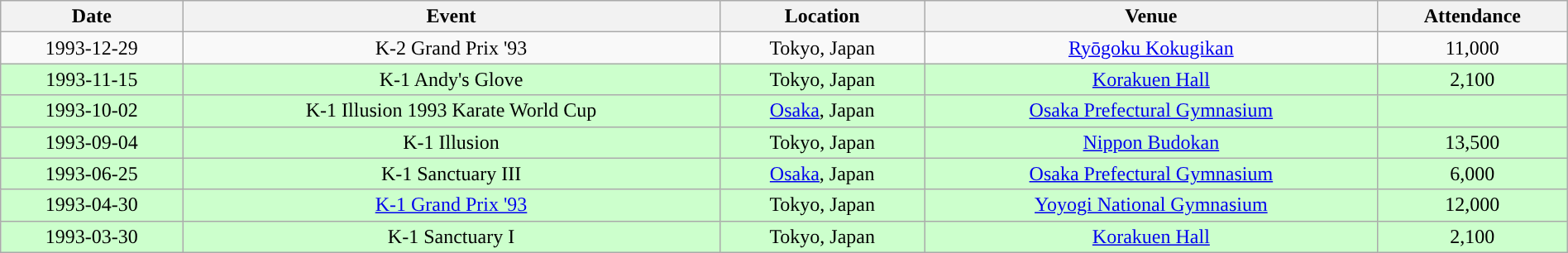<table class="wikitable" style="width:100%; text-align:center">
<tr>
<th>Date</th>
<th>Event</th>
<th>Location</th>
<th>Venue</th>
<th>Attendance</th>
</tr>
<tr style="background:">
<td>1993-12-29</td>
<td>K-2 Grand Prix '93</td>
<td> Tokyo, Japan</td>
<td><a href='#'>Ryōgoku Kokugikan</a></td>
<td>11,000</td>
</tr>
<tr style="background:#CCFFCC">
<td>1993-11-15</td>
<td>K-1 Andy's Glove</td>
<td> Tokyo, Japan</td>
<td><a href='#'>Korakuen Hall</a></td>
<td>2,100</td>
</tr>
<tr style="background:#CCFFCC">
<td>1993-10-02</td>
<td>K-1 Illusion 1993 Karate World Cup</td>
<td> <a href='#'>Osaka</a>, Japan</td>
<td><a href='#'>Osaka Prefectural Gymnasium</a></td>
<td></td>
</tr>
<tr style="background:#CCFFCC">
<td>1993-09-04</td>
<td>K-1 Illusion</td>
<td> Tokyo, Japan</td>
<td><a href='#'>Nippon Budokan</a></td>
<td>13,500</td>
</tr>
<tr style="background:#CCFFCC">
<td>1993-06-25</td>
<td>K-1 Sanctuary III</td>
<td> <a href='#'>Osaka</a>, Japan</td>
<td><a href='#'>Osaka Prefectural Gymnasium</a></td>
<td>6,000</td>
</tr>
<tr style="background:#CCFFCC">
<td>1993-04-30</td>
<td><a href='#'>K-1 Grand Prix '93</a></td>
<td> Tokyo, Japan</td>
<td><a href='#'>Yoyogi National Gymnasium</a></td>
<td>12,000</td>
</tr>
<tr style="background:#CCFFCC">
<td>1993-03-30</td>
<td>K-1 Sanctuary I</td>
<td> Tokyo, Japan</td>
<td><a href='#'>Korakuen Hall</a></td>
<td>2,100</td>
</tr>
</table>
